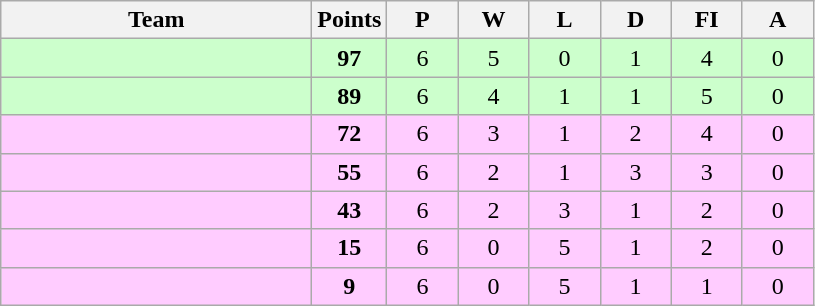<table class="wikitable" style=border-collapse:collapse border=1 cellspacing=0 cellpadding=5>
<tr>
<th width=200>Team</th>
<th width=40>Points</th>
<th width=40>P</th>
<th width=40>W</th>
<th width=40>L</th>
<th width=40>D</th>
<th width=40>FI</th>
<th width=40>A</th>
</tr>
<tr align=center bgcolor=ccffcc>
<td style="text-align:left;"></td>
<td><strong>97</strong></td>
<td>6</td>
<td>5</td>
<td>0</td>
<td>1</td>
<td>4</td>
<td>0</td>
</tr>
<tr align=center bgcolor=ccffcc>
<td style="text-align:left;"></td>
<td><strong>89</strong></td>
<td>6</td>
<td>4</td>
<td>1</td>
<td>1</td>
<td>5</td>
<td>0</td>
</tr>
<tr align=center bgcolor=ffccff>
<td style="text-align:left;"></td>
<td><strong>72</strong></td>
<td>6</td>
<td>3</td>
<td>1</td>
<td>2</td>
<td>4</td>
<td>0</td>
</tr>
<tr align=center bgcolor=ffccff>
<td style="text-align:left;"></td>
<td><strong>55</strong></td>
<td>6</td>
<td>2</td>
<td>1</td>
<td>3</td>
<td>3</td>
<td>0</td>
</tr>
<tr align=center bgcolor=ffccff>
<td style="text-align:left;"></td>
<td><strong>43</strong></td>
<td>6</td>
<td>2</td>
<td>3</td>
<td>1</td>
<td>2</td>
<td>0</td>
</tr>
<tr align=center bgcolor=ffccff>
<td style="text-align:left;"></td>
<td><strong>15</strong></td>
<td>6</td>
<td>0</td>
<td>5</td>
<td>1</td>
<td>2</td>
<td>0</td>
</tr>
<tr align=center bgcolor=ffccff>
<td style="text-align:left;"></td>
<td><strong>9</strong></td>
<td>6</td>
<td>0</td>
<td>5</td>
<td>1</td>
<td>1</td>
<td>0</td>
</tr>
</table>
